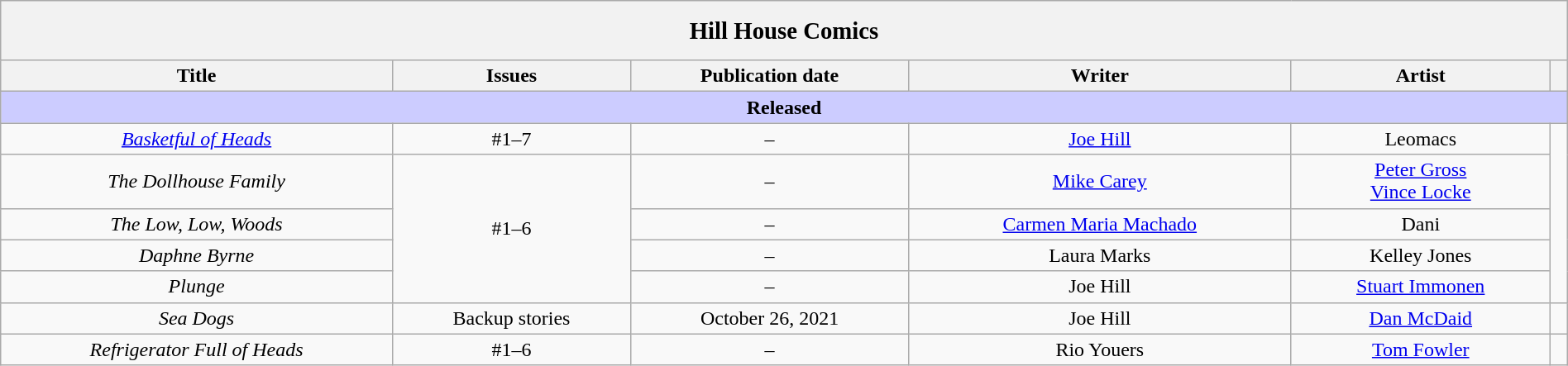<table class="wikitable collapsible sortable" style="text-align:center;" border="1" width="100%">
<tr style="height: 3em;">
<th colspan="6" scope="row"><big><strong>Hill House Comics</strong></big></th>
</tr>
<tr>
<th scope="col" align="center" width="25%">Title</th>
<th scope="col" class=unsortable>Issues</th>
<th>Publication date</th>
<th scope="col" align="center" class=unsortable>Writer</th>
<th scope="col" align="center" class=unsortable>Artist</th>
<th scope="col" align="center" class=unsortable></th>
</tr>
<tr>
<th colspan="6" style="background-color:#ccccff;">Released</th>
</tr>
<tr>
<td><em><a href='#'>Basketful of Heads</a></em></td>
<td>#1–7</td>
<td> – </td>
<td><a href='#'>Joe Hill</a></td>
<td>Leomacs</td>
<td rowspan='5'></td>
</tr>
<tr>
<td><em>The Dollhouse Family</em></td>
<td rowspan="4">#1–6</td>
<td> – </td>
<td><a href='#'>Mike Carey</a></td>
<td><a href='#'>Peter Gross</a> <br> <a href='#'>Vince Locke</a></td>
</tr>
<tr>
<td><em>The Low, Low, Woods</em></td>
<td> – </td>
<td><a href='#'>Carmen Maria Machado</a></td>
<td>Dani</td>
</tr>
<tr>
<td><em>Daphne Byrne</em></td>
<td> – </td>
<td>Laura Marks</td>
<td>Kelley Jones</td>
</tr>
<tr>
<td><em>Plunge</em></td>
<td> – </td>
<td>Joe Hill</td>
<td><a href='#'>Stuart Immonen</a></td>
</tr>
<tr>
<td><em>Sea Dogs</em></td>
<td>Backup stories</td>
<td>October 26, 2021</td>
<td>Joe Hill</td>
<td><a href='#'>Dan McDaid</a></td>
<td></td>
</tr>
<tr>
<td><em>Refrigerator Full of Heads</em></td>
<td>#1–6</td>
<td> – </td>
<td>Rio Youers</td>
<td><a href='#'>Tom Fowler</a></td>
<td rowspan="1"></td>
</tr>
</table>
